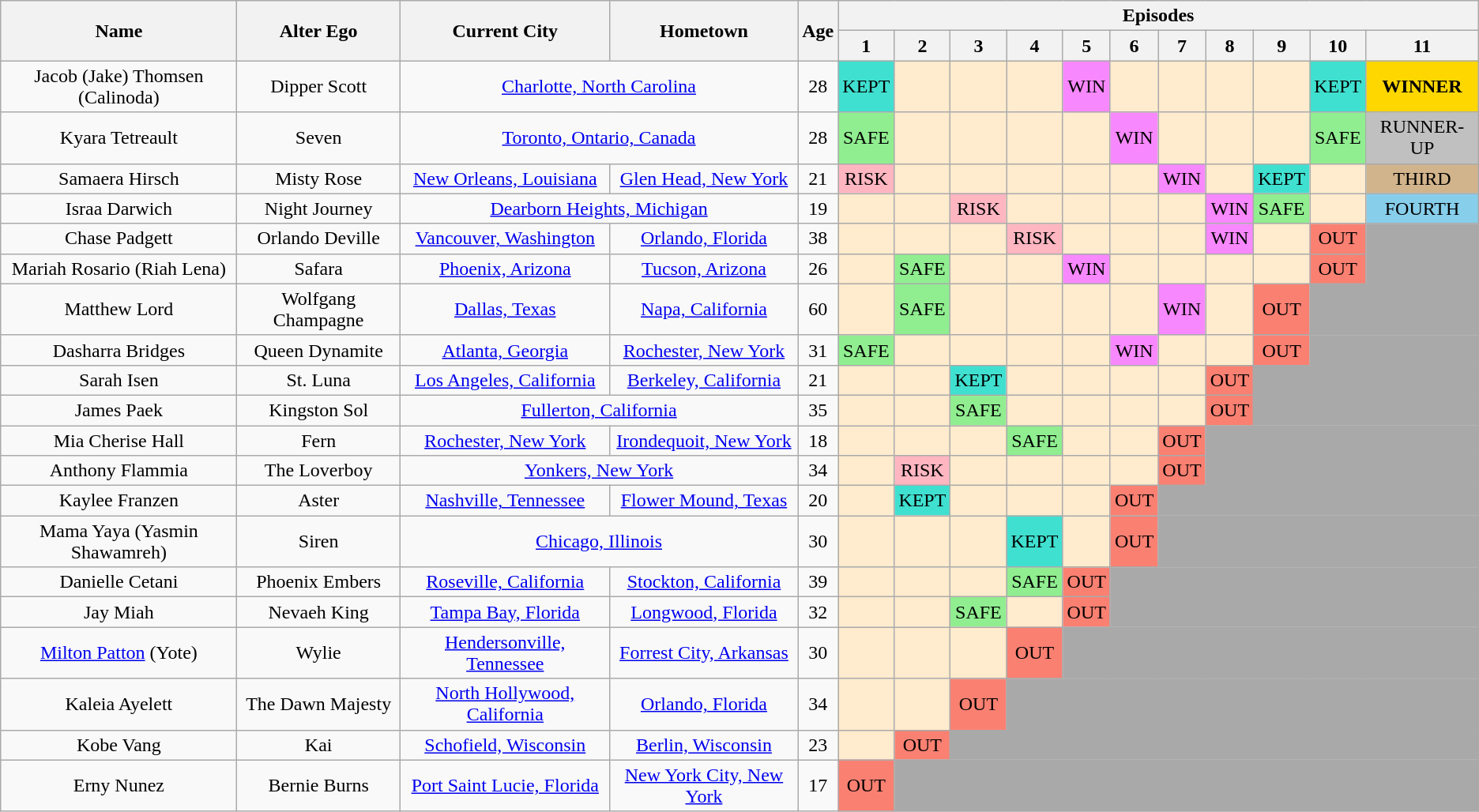<table class="wikitable" style="text-align:center;">
<tr>
<th rowspan=2>Name</th>
<th rowspan=2>Alter Ego</th>
<th rowspan=2>Current City</th>
<th rowspan=2>Hometown</th>
<th rowspan=2>Age</th>
<th colspan=11>Episodes</th>
</tr>
<tr>
<th>1</th>
<th>2</th>
<th>3</th>
<th>4</th>
<th>5</th>
<th>6</th>
<th>7</th>
<th>8</th>
<th>9</th>
<th>10</th>
<th>11</th>
</tr>
<tr>
<td>Jacob (Jake) Thomsen (Calinoda)</td>
<td>Dipper Scott</td>
<td colspan=2><a href='#'>Charlotte, North Carolina</a></td>
<td>28</td>
<td bgcolor=turquoise>KEPT</td>
<td bgcolor=#FFEBCD></td>
<td bgcolor=#FFEBCD></td>
<td bgcolor=#FFEBCD></td>
<td bgcolor="#F888FD">WIN</td>
<td bgcolor=#FFEBCD></td>
<td bgcolor=#FFEBCD></td>
<td bgcolor=#FFEBCD></td>
<td bgcolor=#FFEBCD></td>
<td bgcolor=turquoise>KEPT</td>
<td bgcolor=gold><strong>WINNER</strong></td>
</tr>
<tr>
<td>Kyara Tetreault</td>
<td>Seven</td>
<td colspan=2><a href='#'>Toronto, Ontario, Canada</a></td>
<td>28</td>
<td bgcolor=lightgreen>SAFE</td>
<td bgcolor=#FFEBCD></td>
<td bgcolor=#FFEBCD></td>
<td bgcolor=#FFEBCD></td>
<td bgcolor=#FFEBCD></td>
<td bgcolor="#F888FD">WIN</td>
<td bgcolor=#FFEBCD></td>
<td bgcolor=#FFEBCD></td>
<td bgcolor=#FFEBCD></td>
<td bgcolor=lightgreen>SAFE</td>
<td bgcolor=silver>RUNNER-UP</td>
</tr>
<tr>
<td>Samaera Hirsch</td>
<td>Misty Rose</td>
<td><a href='#'>New Orleans, Louisiana</a></td>
<td><a href='#'>Glen Head, New York</a></td>
<td>21</td>
<td bgcolor=lightpink>RISK</td>
<td bgcolor=#FFEBCD></td>
<td bgcolor=#FFEBCD></td>
<td bgcolor=#FFEBCD></td>
<td bgcolor=#FFEBCD></td>
<td bgcolor=#FFEBCD></td>
<td bgcolor="#F888FD">WIN</td>
<td bgcolor=#FFEBCD></td>
<td bgcolor=turquoise>KEPT</td>
<td bgcolor=#FFEBCD></td>
<td bgcolor=tan>THIRD</td>
</tr>
<tr>
<td>Israa Darwich</td>
<td>Night Journey</td>
<td colspan=2><a href='#'>Dearborn Heights, Michigan</a></td>
<td>19</td>
<td bgcolor=#FFEBCD></td>
<td bgcolor=#FFEBCD></td>
<td bgcolor=lightpink>RISK</td>
<td bgcolor=#FFEBCD></td>
<td bgcolor=#FFEBCD></td>
<td bgcolor=#FFEBCD></td>
<td bgcolor=#FFEBCD></td>
<td bgcolor="#F888FD">WIN</td>
<td bgcolor=lightgreen>SAFE</td>
<td bgcolor=#FFEBCD></td>
<td bgcolor=skyblue>FOURTH</td>
</tr>
<tr>
<td>Chase Padgett</td>
<td>Orlando Deville</td>
<td><a href='#'>Vancouver, Washington</a></td>
<td><a href='#'>Orlando, Florida</a></td>
<td>38</td>
<td bgcolor=#FFEBCD></td>
<td bgcolor=#FFEBCD></td>
<td bgcolor=#FFEBCD></td>
<td bgcolor=lightpink>RISK</td>
<td bgcolor=#FFEBCD></td>
<td bgcolor=#FFEBCD></td>
<td bgcolor=#FFEBCD></td>
<td bgcolor="#F888FD">WIN</td>
<td bgcolor=#FFEBCD></td>
<td bgcolor=salmon>OUT</td>
<td colspan="1" bgcolor="darkgrey"></td>
</tr>
<tr>
<td>Mariah Rosario (Riah Lena)</td>
<td>Safara</td>
<td><a href='#'>Phoenix, Arizona</a></td>
<td><a href='#'>Tucson, Arizona</a></td>
<td>26</td>
<td bgcolor=#FFEBCD></td>
<td bgcolor=lightgreen>SAFE</td>
<td bgcolor=#FFEBCD></td>
<td bgcolor=#FFEBCD></td>
<td bgcolor="#F888FD">WIN</td>
<td bgcolor=#FFEBCD></td>
<td bgcolor=#FFEBCD></td>
<td bgcolor=#FFEBCD></td>
<td bgcolor=#FFEBCD></td>
<td bgcolor=salmon>OUT</td>
<td colspan="1" bgcolor="darkgrey"></td>
</tr>
<tr>
<td>Matthew Lord</td>
<td>Wolfgang Champagne</td>
<td><a href='#'>Dallas, Texas</a></td>
<td><a href='#'>Napa, California</a></td>
<td>60</td>
<td bgcolor=#FFEBCD></td>
<td bgcolor=lightgreen>SAFE</td>
<td bgcolor=#FFEBCD></td>
<td bgcolor=#FFEBCD></td>
<td bgcolor=#FFEBCD></td>
<td bgcolor=#FFEBCD></td>
<td bgcolor="#F888FD">WIN</td>
<td bgcolor=#FFEBCD></td>
<td bgcolor=salmon>OUT</td>
<td colspan="2" bgcolor="darkgrey"></td>
</tr>
<tr>
<td>Dasharra Bridges</td>
<td>Queen Dynamite</td>
<td><a href='#'>Atlanta, Georgia</a></td>
<td><a href='#'>Rochester, New York</a></td>
<td>31</td>
<td bgcolor=lightgreen>SAFE</td>
<td bgcolor=#FFEBCD></td>
<td bgcolor=#FFEBCD></td>
<td bgcolor=#FFEBCD></td>
<td bgcolor=#FFEBCD></td>
<td bgcolor="#F888FD">WIN</td>
<td bgcolor=#FFEBCD></td>
<td bgcolor=#FFEBCD></td>
<td bgcolor=salmon>OUT</td>
<td colspan="2" bgcolor="darkgrey"></td>
</tr>
<tr>
<td>Sarah Isen</td>
<td>St. Luna</td>
<td><a href='#'>Los Angeles, California</a></td>
<td><a href='#'>Berkeley, California</a></td>
<td>21</td>
<td bgcolor=#FFEBCD></td>
<td bgcolor=#FFEBCD></td>
<td bgcolor=turquoise>KEPT</td>
<td bgcolor=#FFEBCD></td>
<td bgcolor=#FFEBCD></td>
<td bgcolor=#FFEBCD></td>
<td bgcolor=#FFEBCD></td>
<td bgcolor=salmon>OUT</td>
<td colspan="3" bgcolor="darkgrey"></td>
</tr>
<tr>
<td>James Paek</td>
<td>Kingston Sol</td>
<td colspan=2><a href='#'>Fullerton, California</a></td>
<td>35</td>
<td bgcolor=#FFEBCD></td>
<td bgcolor=#FFEBCD></td>
<td bgcolor=lightgreen>SAFE</td>
<td bgcolor=#FFEBCD></td>
<td bgcolor=#FFEBCD></td>
<td bgcolor=#FFEBCD></td>
<td bgcolor=#FFEBCD></td>
<td bgcolor=salmon>OUT</td>
<td colspan="3" bgcolor="darkgrey"></td>
</tr>
<tr>
<td>Mia Cherise Hall</td>
<td>Fern</td>
<td><a href='#'>Rochester, New York</a></td>
<td><a href='#'>Irondequoit, New York</a></td>
<td>18</td>
<td bgcolor=#FFEBCD></td>
<td bgcolor=#FFEBCD></td>
<td bgcolor=#FFEBCD></td>
<td bgcolor=lightgreen>SAFE</td>
<td bgcolor=#FFEBCD></td>
<td bgcolor=#FFEBCD></td>
<td bgcolor=salmon>OUT</td>
<td colspan="4" bgcolor="darkgrey"></td>
</tr>
<tr>
<td>Anthony Flammia</td>
<td>The Loverboy</td>
<td colspan=2><a href='#'>Yonkers, New York</a></td>
<td>34</td>
<td bgcolor=#FFEBCD></td>
<td bgcolor=lightpink>RISK</td>
<td bgcolor=#FFEBCD></td>
<td bgcolor=#FFEBCD></td>
<td bgcolor=#FFEBCD></td>
<td bgcolor=#FFEBCD></td>
<td bgcolor=salmon>OUT</td>
<td colspan="4" bgcolor="darkgrey"></td>
</tr>
<tr>
<td>Kaylee Franzen</td>
<td>Aster</td>
<td><a href='#'>Nashville, Tennessee</a></td>
<td><a href='#'>Flower Mound, Texas</a></td>
<td>20</td>
<td bgcolor=#FFEBCD></td>
<td bgcolor=turquoise>KEPT</td>
<td bgcolor=#FFEBCD></td>
<td bgcolor=#FFEBCD></td>
<td bgcolor=#FFEBCD></td>
<td bgcolor=salmon>OUT</td>
<td colspan="5" bgcolor="darkgrey"></td>
</tr>
<tr>
<td>Mama Yaya (Yasmin Shawamreh)</td>
<td>Siren</td>
<td colspan=2><a href='#'>Chicago, Illinois</a></td>
<td>30</td>
<td bgcolor=#FFEBCD></td>
<td bgcolor=#FFEBCD></td>
<td bgcolor=#FFEBCD></td>
<td bgcolor=turquoise>KEPT</td>
<td bgcolor=#FFEBCD></td>
<td bgcolor=salmon>OUT</td>
<td colspan="5" bgcolor="darkgrey"></td>
</tr>
<tr>
<td>Danielle Cetani</td>
<td>Phoenix Embers</td>
<td><a href='#'>Roseville, California</a></td>
<td><a href='#'>Stockton, California</a></td>
<td>39</td>
<td bgcolor=#FFEBCD></td>
<td bgcolor=#FFEBCD></td>
<td bgcolor=#FFEBCD></td>
<td bgcolor=lightgreen>SAFE</td>
<td bgcolor=salmon>OUT</td>
<td colspan="6" bgcolor="darkgrey"></td>
</tr>
<tr>
<td>Jay Miah</td>
<td>Nevaeh King</td>
<td><a href='#'>Tampa Bay, Florida</a></td>
<td><a href='#'>Longwood, Florida</a></td>
<td>32</td>
<td bgcolor=#FFEBCD></td>
<td bgcolor=#FFEBCD></td>
<td bgcolor=lightgreen>SAFE</td>
<td bgcolor=#FFEBCD></td>
<td bgcolor=salmon>OUT</td>
<td colspan="6" bgcolor="darkgrey"></td>
</tr>
<tr>
<td><a href='#'>Milton Patton</a> (Yote)</td>
<td>Wylie</td>
<td><a href='#'>Hendersonville, Tennessee</a></td>
<td><a href='#'>Forrest City, Arkansas</a></td>
<td>30</td>
<td bgcolor=#FFEBCD></td>
<td bgcolor=#FFEBCD></td>
<td bgcolor=#FFEBCD></td>
<td bgcolor=salmon>OUT</td>
<td colspan="7" bgcolor="darkgrey"></td>
</tr>
<tr>
<td>Kaleia Ayelett</td>
<td>The Dawn Majesty</td>
<td><a href='#'>North Hollywood, California</a></td>
<td><a href='#'>Orlando, Florida</a></td>
<td>34</td>
<td bgcolor=#FFEBCD></td>
<td bgcolor=#FFEBCD></td>
<td bgcolor=salmon>OUT</td>
<td colspan="8" bgcolor="darkgrey"></td>
</tr>
<tr>
<td>Kobe Vang</td>
<td>Kai</td>
<td><a href='#'>Schofield, Wisconsin</a></td>
<td><a href='#'>Berlin, Wisconsin</a></td>
<td>23</td>
<td bgcolor=#FFEBCD></td>
<td bgcolor=salmon>OUT</td>
<td colspan="9" bgcolor="darkgrey"></td>
</tr>
<tr>
<td>Erny Nunez</td>
<td>Bernie Burns</td>
<td><a href='#'>Port Saint Lucie, Florida</a></td>
<td><a href='#'>New York City, New York</a></td>
<td>17</td>
<td bgcolor=salmon>OUT</td>
<td colspan="10" bgcolor="darkgrey"></td>
</tr>
</table>
